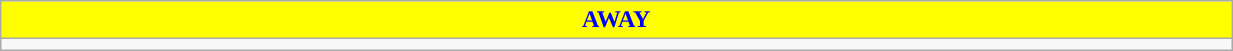<table class="wikitable collapsible collapsed" style="width:65%">
<tr>
<th colspan=6 ! style="color:blue; background:yellow">AWAY</th>
</tr>
<tr>
<td></td>
</tr>
</table>
